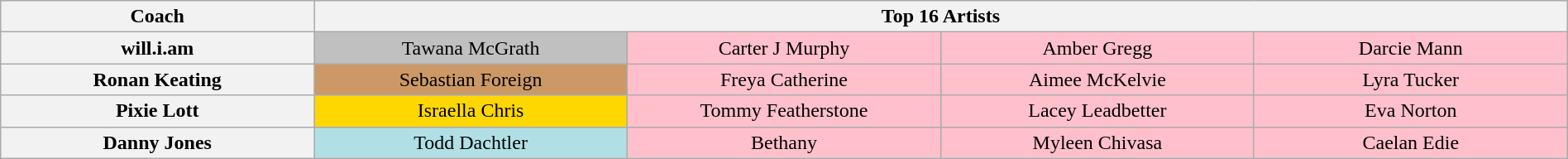<table class="wikitable" style="text-align:center; width:100%">
<tr>
<th scope="col" style="width:20%">Coach</th>
<th style="width:80%" colspan="4">Top 16 Artists</th>
</tr>
<tr>
<th scope="row">will.i.am</th>
<td style="width:20%; background:#C0C0C0">Tawana McGrath</td>
<td style="width:20%; background: pink">Carter J Murphy</td>
<td style="width:20%; background: pink">Amber Gregg</td>
<td style="width:20%; background: pink">Darcie Mann</td>
</tr>
<tr>
<th scope="row">Ronan Keating</th>
<td style="background:#c96">Sebastian Foreign</td>
<td style="background: pink">Freya Catherine</td>
<td style="background: pink">Aimee McKelvie</td>
<td style="background: pink">Lyra Tucker</td>
</tr>
<tr>
<th scope="row">Pixie Lott</th>
<td style="background:#FFD700">Israella Chris</td>
<td style="background: pink">Tommy Featherstone</td>
<td style="background: pink">Lacey Leadbetter</td>
<td style="background: pink">Eva Norton</td>
</tr>
<tr>
<th scope="row">Danny Jones</th>
<td style="background:#B0E0E6">Todd Dachtler</td>
<td style="background: pink">Bethany</td>
<td style="background: pink">Myleen Chivasa</td>
<td style="background: pink">Caelan Edie</td>
</tr>
</table>
